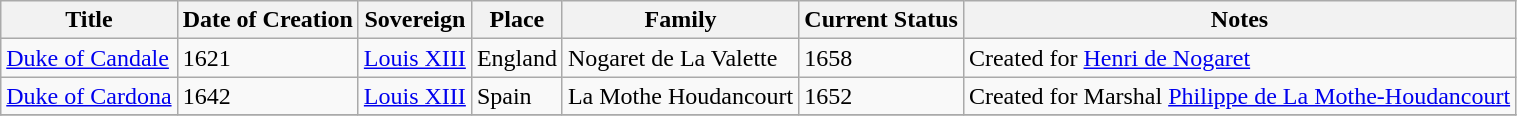<table class="wikitable sortable">
<tr>
<th>Title</th>
<th>Date of Creation</th>
<th>Sovereign</th>
<th>Place</th>
<th>Family</th>
<th>Current Status</th>
<th>Notes</th>
</tr>
<tr>
<td><a href='#'>Duke of Candale</a></td>
<td>1621</td>
<td><a href='#'>Louis XIII</a></td>
<td>England</td>
<td>Nogaret de La Valette</td>
<td>1658</td>
<td>Created for <a href='#'>Henri de Nogaret</a></td>
</tr>
<tr>
<td><a href='#'>Duke of Cardona</a></td>
<td>1642</td>
<td><a href='#'>Louis XIII</a></td>
<td>Spain</td>
<td>La Mothe Houdancourt</td>
<td>1652</td>
<td>Created for Marshal <a href='#'>Philippe de La Mothe-Houdancourt</a></td>
</tr>
<tr>
</tr>
</table>
